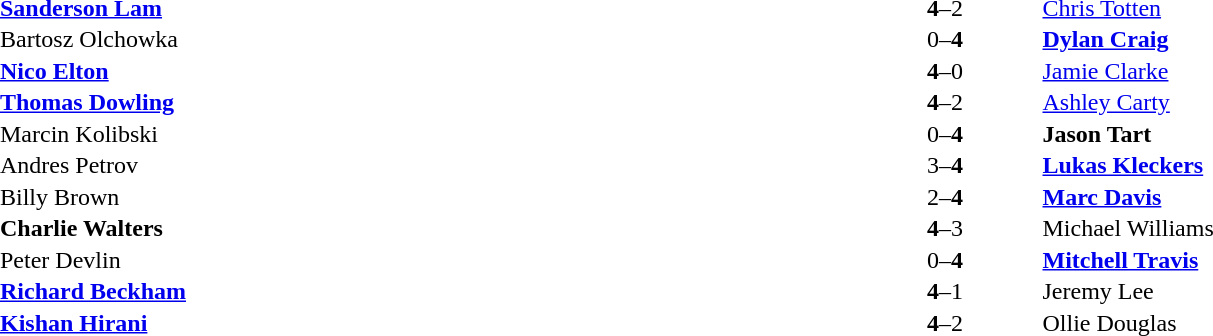<table width="100%" cellspacing="1">
<tr>
<th width=45%></th>
<th width=10%></th>
<th width=45%></th>
</tr>
<tr>
<td> <strong><a href='#'>Sanderson Lam</a></strong></td>
<td align="center"><strong>4</strong>–2</td>
<td> <a href='#'>Chris Totten</a></td>
</tr>
<tr>
<td> Bartosz Olchowka</td>
<td align="center">0–<strong>4</strong></td>
<td> <strong><a href='#'>Dylan Craig</a></strong></td>
</tr>
<tr>
<td> <strong><a href='#'>Nico Elton</a></strong></td>
<td align="center"><strong>4</strong>–0</td>
<td> <a href='#'>Jamie Clarke</a></td>
</tr>
<tr>
<td> <strong><a href='#'>Thomas Dowling</a></strong></td>
<td align="center"><strong>4</strong>–2</td>
<td> <a href='#'>Ashley Carty</a></td>
</tr>
<tr>
<td> Marcin Kolibski</td>
<td align="center">0–<strong>4</strong></td>
<td> <strong>Jason Tart</strong></td>
</tr>
<tr>
<td> Andres Petrov</td>
<td align="center">3–<strong>4</strong></td>
<td> <strong><a href='#'>Lukas Kleckers</a></strong></td>
</tr>
<tr>
<td> Billy Brown</td>
<td align="center">2–<strong>4</strong></td>
<td> <strong><a href='#'>Marc Davis</a></strong></td>
</tr>
<tr>
<td> <strong>Charlie Walters</strong></td>
<td align="center"><strong>4</strong>–3</td>
<td> Michael Williams</td>
</tr>
<tr>
<td> Peter Devlin</td>
<td align="center">0–<strong>4</strong></td>
<td> <strong><a href='#'>Mitchell Travis</a></strong></td>
</tr>
<tr>
<td> <strong><a href='#'>Richard Beckham</a></strong></td>
<td align="center"><strong>4</strong>–1</td>
<td> Jeremy Lee</td>
</tr>
<tr>
<td> <strong><a href='#'>Kishan Hirani</a></strong></td>
<td align="center"><strong>4</strong>–2</td>
<td> Ollie Douglas</td>
</tr>
</table>
